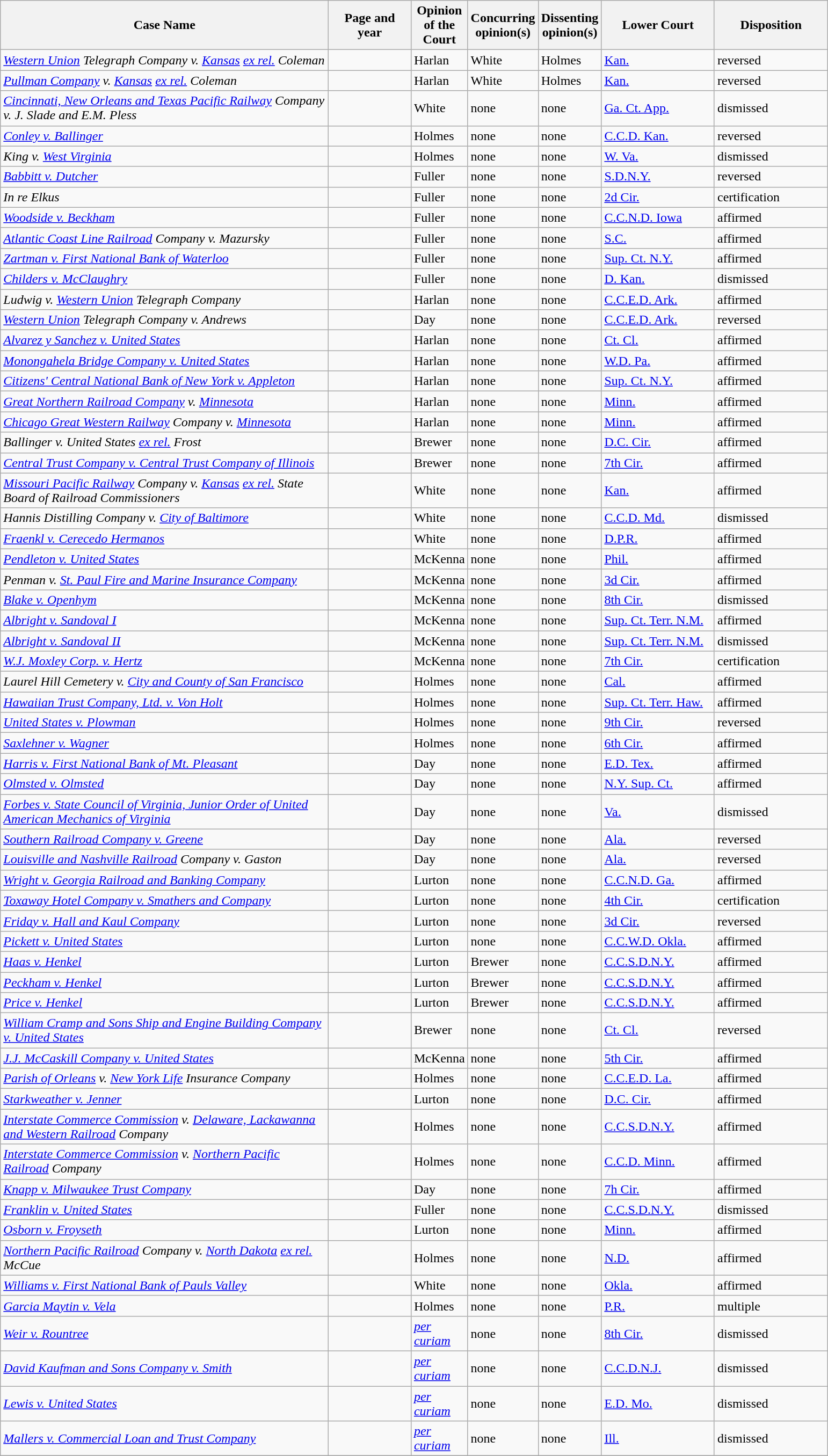<table class="wikitable sortable">
<tr>
<th scope="col" style="width: 400px;">Case Name</th>
<th scope="col" style="width: 95px;">Page and year</th>
<th scope="col" style="width: 10px;">Opinion of the Court</th>
<th scope="col" style="width: 10px;">Concurring opinion(s)</th>
<th scope="col" style="width: 10px;">Dissenting opinion(s)</th>
<th scope="col" style="width: 133px;">Lower Court</th>
<th scope="col" style="width: 133px;">Disposition</th>
</tr>
<tr>
<td><em><a href='#'>Western Union</a> Telegraph Company v. <a href='#'>Kansas</a> <a href='#'>ex rel.</a> Coleman</em></td>
<td align="right"></td>
<td>Harlan</td>
<td>White</td>
<td>Holmes</td>
<td><a href='#'>Kan.</a></td>
<td>reversed</td>
</tr>
<tr>
<td><em><a href='#'>Pullman Company</a> v. <a href='#'>Kansas</a> <a href='#'>ex rel.</a> Coleman</em></td>
<td align="right"></td>
<td>Harlan</td>
<td>White</td>
<td>Holmes</td>
<td><a href='#'>Kan.</a></td>
<td>reversed</td>
</tr>
<tr>
<td><em><a href='#'>Cincinnati, New Orleans and Texas Pacific Railway</a> Company v. J. Slade and E.M. Pless</em></td>
<td align="right"></td>
<td>White</td>
<td>none</td>
<td>none</td>
<td><a href='#'>Ga. Ct. App.</a></td>
<td>dismissed</td>
</tr>
<tr>
<td><em><a href='#'>Conley v. Ballinger</a></em></td>
<td align="right"></td>
<td>Holmes</td>
<td>none</td>
<td>none</td>
<td><a href='#'>C.C.D. Kan.</a></td>
<td>reversed</td>
</tr>
<tr>
<td><em>King v. <a href='#'>West Virginia</a></em></td>
<td align="right"></td>
<td>Holmes</td>
<td>none</td>
<td>none</td>
<td><a href='#'>W. Va.</a></td>
<td>dismissed</td>
</tr>
<tr>
<td><em><a href='#'>Babbitt v. Dutcher</a></em></td>
<td align="right"></td>
<td>Fuller</td>
<td>none</td>
<td>none</td>
<td><a href='#'>S.D.N.Y.</a></td>
<td>reversed</td>
</tr>
<tr>
<td><em>In re Elkus</em></td>
<td align="right"></td>
<td>Fuller</td>
<td>none</td>
<td>none</td>
<td><a href='#'>2d Cir.</a></td>
<td>certification</td>
</tr>
<tr>
<td><em><a href='#'>Woodside v. Beckham</a></em></td>
<td align="right"></td>
<td>Fuller</td>
<td>none</td>
<td>none</td>
<td><a href='#'>C.C.N.D. Iowa</a></td>
<td>affirmed</td>
</tr>
<tr>
<td><em><a href='#'>Atlantic Coast Line Railroad</a> Company v. Mazursky</em></td>
<td align="right"></td>
<td>Fuller</td>
<td>none</td>
<td>none</td>
<td><a href='#'>S.C.</a></td>
<td>affirmed</td>
</tr>
<tr>
<td><em><a href='#'>Zartman v. First National Bank of Waterloo</a></em></td>
<td align="right"></td>
<td>Fuller</td>
<td>none</td>
<td>none</td>
<td><a href='#'>Sup. Ct. N.Y.</a></td>
<td>affirmed</td>
</tr>
<tr>
<td><em><a href='#'>Childers v. McClaughry</a></em></td>
<td align="right"></td>
<td>Fuller</td>
<td>none</td>
<td>none</td>
<td><a href='#'>D. Kan.</a></td>
<td>dismissed</td>
</tr>
<tr>
<td><em>Ludwig v. <a href='#'>Western Union</a> Telegraph Company</em></td>
<td align="right"></td>
<td>Harlan</td>
<td>none</td>
<td>none</td>
<td><a href='#'>C.C.E.D. Ark.</a></td>
<td>affirmed</td>
</tr>
<tr>
<td><em><a href='#'>Western Union</a> Telegraph Company v. Andrews</em></td>
<td align="right"></td>
<td>Day</td>
<td>none</td>
<td>none</td>
<td><a href='#'>C.C.E.D. Ark.</a></td>
<td>reversed</td>
</tr>
<tr>
<td><em><a href='#'>Alvarez y Sanchez v. United States</a></em></td>
<td align="right"></td>
<td>Harlan</td>
<td>none</td>
<td>none</td>
<td><a href='#'>Ct. Cl.</a></td>
<td>affirmed</td>
</tr>
<tr>
<td><em><a href='#'>Monongahela Bridge Company v. United States</a></em></td>
<td align="right"></td>
<td>Harlan</td>
<td>none</td>
<td>none</td>
<td><a href='#'>W.D. Pa.</a></td>
<td>affirmed</td>
</tr>
<tr>
<td><em><a href='#'>Citizens' Central National Bank of New York v. Appleton</a></em></td>
<td align="right"></td>
<td>Harlan</td>
<td>none</td>
<td>none</td>
<td><a href='#'>Sup. Ct. N.Y.</a></td>
<td>affirmed</td>
</tr>
<tr>
<td><em><a href='#'>Great Northern Railroad Company</a> v. <a href='#'>Minnesota</a></em></td>
<td align="right"></td>
<td>Harlan</td>
<td>none</td>
<td>none</td>
<td><a href='#'>Minn.</a></td>
<td>affirmed</td>
</tr>
<tr>
<td><em><a href='#'>Chicago Great Western Railway</a> Company v. <a href='#'>Minnesota</a></em></td>
<td align="right"></td>
<td>Harlan</td>
<td>none</td>
<td>none</td>
<td><a href='#'>Minn.</a></td>
<td>affirmed</td>
</tr>
<tr>
<td><em>Ballinger v. United States <a href='#'>ex rel.</a> Frost</em></td>
<td align="right"></td>
<td>Brewer</td>
<td>none</td>
<td>none</td>
<td><a href='#'>D.C. Cir.</a></td>
<td>affirmed</td>
</tr>
<tr>
<td><em><a href='#'>Central Trust Company v. Central Trust Company of Illinois</a></em></td>
<td align="right"></td>
<td>Brewer</td>
<td>none</td>
<td>none</td>
<td><a href='#'>7th Cir.</a></td>
<td>affirmed</td>
</tr>
<tr>
<td><em><a href='#'>Missouri Pacific Railway</a> Company v. <a href='#'>Kansas</a> <a href='#'>ex rel.</a> State Board of Railroad Commissioners</em></td>
<td align="right"></td>
<td>White</td>
<td>none</td>
<td>none</td>
<td><a href='#'>Kan.</a></td>
<td>affirmed</td>
</tr>
<tr>
<td><em>Hannis Distilling Company v. <a href='#'>City of Baltimore</a></em></td>
<td align="right"></td>
<td>White</td>
<td>none</td>
<td>none</td>
<td><a href='#'>C.C.D. Md.</a></td>
<td>dismissed</td>
</tr>
<tr>
<td><em><a href='#'>Fraenkl v. Cerecedo Hermanos</a></em></td>
<td align="right"></td>
<td>White</td>
<td>none</td>
<td>none</td>
<td><a href='#'>D.P.R.</a></td>
<td>affirmed</td>
</tr>
<tr>
<td><em><a href='#'>Pendleton v. United States</a></em></td>
<td align="right"></td>
<td>McKenna</td>
<td>none</td>
<td>none</td>
<td><a href='#'>Phil.</a></td>
<td>affirmed</td>
</tr>
<tr>
<td><em>Penman v. <a href='#'>St. Paul Fire and Marine Insurance Company</a></em></td>
<td align="right"></td>
<td>McKenna</td>
<td>none</td>
<td>none</td>
<td><a href='#'>3d Cir.</a></td>
<td>affirmed</td>
</tr>
<tr>
<td><em><a href='#'>Blake v. Openhym</a></em></td>
<td align="right"></td>
<td>McKenna</td>
<td>none</td>
<td>none</td>
<td><a href='#'>8th Cir.</a></td>
<td>dismissed</td>
</tr>
<tr>
<td><em><a href='#'>Albright v. Sandoval I</a></em></td>
<td align="right"></td>
<td>McKenna</td>
<td>none</td>
<td>none</td>
<td><a href='#'>Sup. Ct. Terr. N.M.</a></td>
<td>affirmed</td>
</tr>
<tr>
<td><em><a href='#'>Albright v. Sandoval II</a></em></td>
<td align="right"></td>
<td>McKenna</td>
<td>none</td>
<td>none</td>
<td><a href='#'>Sup. Ct. Terr. N.M.</a></td>
<td>dismissed</td>
</tr>
<tr>
<td><em><a href='#'>W.J. Moxley Corp. v. Hertz</a></em></td>
<td align="right"></td>
<td>McKenna</td>
<td>none</td>
<td>none</td>
<td><a href='#'>7th Cir.</a></td>
<td>certification</td>
</tr>
<tr>
<td><em>Laurel Hill Cemetery v. <a href='#'>City and County of San Francisco</a></em></td>
<td align="right"></td>
<td>Holmes</td>
<td>none</td>
<td>none</td>
<td><a href='#'>Cal.</a></td>
<td>affirmed</td>
</tr>
<tr>
<td><em><a href='#'>Hawaiian Trust Company, Ltd. v. Von Holt</a></em></td>
<td align="right"></td>
<td>Holmes</td>
<td>none</td>
<td>none</td>
<td><a href='#'>Sup. Ct. Terr. Haw.</a></td>
<td>affirmed</td>
</tr>
<tr>
<td><em><a href='#'>United States v. Plowman</a></em></td>
<td align="right"></td>
<td>Holmes</td>
<td>none</td>
<td>none</td>
<td><a href='#'>9th Cir.</a></td>
<td>reversed</td>
</tr>
<tr>
<td><em><a href='#'>Saxlehner v. Wagner</a></em></td>
<td align="right"></td>
<td>Holmes</td>
<td>none</td>
<td>none</td>
<td><a href='#'>6th Cir.</a></td>
<td>affirmed</td>
</tr>
<tr>
<td><em><a href='#'>Harris v. First National Bank of Mt. Pleasant</a></em></td>
<td align="right"></td>
<td>Day</td>
<td>none</td>
<td>none</td>
<td><a href='#'>E.D. Tex.</a></td>
<td>affirmed</td>
</tr>
<tr>
<td><em><a href='#'>Olmsted v. Olmsted</a></em></td>
<td align="right"></td>
<td>Day</td>
<td>none</td>
<td>none</td>
<td><a href='#'>N.Y. Sup. Ct.</a></td>
<td>affirmed</td>
</tr>
<tr>
<td><em><a href='#'>Forbes v. State Council of Virginia, Junior Order of United American Mechanics of Virginia</a></em></td>
<td align="right"></td>
<td>Day</td>
<td>none</td>
<td>none</td>
<td><a href='#'>Va.</a></td>
<td>dismissed</td>
</tr>
<tr>
<td><em><a href='#'>Southern Railroad Company v. Greene</a></em></td>
<td align="right"></td>
<td>Day</td>
<td>none</td>
<td>none</td>
<td><a href='#'>Ala.</a></td>
<td>reversed</td>
</tr>
<tr>
<td><em><a href='#'>Louisville and Nashville Railroad</a> Company v. Gaston</em></td>
<td align="right"></td>
<td>Day</td>
<td>none</td>
<td>none</td>
<td><a href='#'>Ala.</a></td>
<td>reversed</td>
</tr>
<tr>
<td><em><a href='#'>Wright v. Georgia Railroad and Banking Company</a></em></td>
<td align="right"></td>
<td>Lurton</td>
<td>none</td>
<td>none</td>
<td><a href='#'>C.C.N.D. Ga.</a></td>
<td>affirmed</td>
</tr>
<tr>
<td><em><a href='#'>Toxaway Hotel Company v. Smathers and Company</a></em></td>
<td align="right"></td>
<td>Lurton</td>
<td>none</td>
<td>none</td>
<td><a href='#'>4th Cir.</a></td>
<td>certification</td>
</tr>
<tr>
<td><em><a href='#'>Friday v. Hall and Kaul Company</a></em></td>
<td align="right"></td>
<td>Lurton</td>
<td>none</td>
<td>none</td>
<td><a href='#'>3d Cir.</a></td>
<td>reversed</td>
</tr>
<tr>
<td><em><a href='#'>Pickett v. United States</a></em></td>
<td align="right"></td>
<td>Lurton</td>
<td>none</td>
<td>none</td>
<td><a href='#'>C.C.W.D. Okla.</a></td>
<td>affirmed</td>
</tr>
<tr>
<td><em><a href='#'>Haas v. Henkel</a></em></td>
<td align="right"></td>
<td>Lurton</td>
<td>Brewer</td>
<td>none</td>
<td><a href='#'>C.C.S.D.N.Y.</a></td>
<td>affirmed</td>
</tr>
<tr>
<td><em><a href='#'>Peckham v. Henkel</a></em></td>
<td align="right"></td>
<td>Lurton</td>
<td>Brewer</td>
<td>none</td>
<td><a href='#'>C.C.S.D.N.Y.</a></td>
<td>affirmed</td>
</tr>
<tr>
<td><em><a href='#'>Price v. Henkel</a></em></td>
<td align="right"></td>
<td>Lurton</td>
<td>Brewer</td>
<td>none</td>
<td><a href='#'>C.C.S.D.N.Y.</a></td>
<td>affirmed</td>
</tr>
<tr>
<td><em><a href='#'>William Cramp and Sons Ship and Engine Building Company v. United States</a></em></td>
<td align="right"></td>
<td>Brewer</td>
<td>none</td>
<td>none</td>
<td><a href='#'>Ct. Cl.</a></td>
<td>reversed</td>
</tr>
<tr>
<td><em><a href='#'>J.J. McCaskill Company v. United States</a></em></td>
<td align="right"></td>
<td>McKenna</td>
<td>none</td>
<td>none</td>
<td><a href='#'>5th Cir.</a></td>
<td>affirmed</td>
</tr>
<tr>
<td><em><a href='#'>Parish of Orleans</a> v. <a href='#'>New York Life</a> Insurance Company</em></td>
<td align="right"></td>
<td>Holmes</td>
<td>none</td>
<td>none</td>
<td><a href='#'>C.C.E.D. La.</a></td>
<td>affirmed</td>
</tr>
<tr>
<td><em><a href='#'>Starkweather v. Jenner</a></em></td>
<td align="right"></td>
<td>Lurton</td>
<td>none</td>
<td>none</td>
<td><a href='#'>D.C. Cir.</a></td>
<td>affirmed</td>
</tr>
<tr>
<td><em><a href='#'>Interstate Commerce Commission</a> v. <a href='#'>Delaware, Lackawanna and Western Railroad</a> Company</em></td>
<td align="right"></td>
<td>Holmes</td>
<td>none</td>
<td>none</td>
<td><a href='#'>C.C.S.D.N.Y.</a></td>
<td>affirmed</td>
</tr>
<tr>
<td><em><a href='#'>Interstate Commerce Commission</a> v. <a href='#'>Northern Pacific Railroad</a> Company</em></td>
<td align="right"></td>
<td>Holmes</td>
<td>none</td>
<td>none</td>
<td><a href='#'>C.C.D. Minn.</a></td>
<td>affirmed</td>
</tr>
<tr>
<td><em><a href='#'>Knapp v. Milwaukee Trust Company</a></em></td>
<td align="right"></td>
<td>Day</td>
<td>none</td>
<td>none</td>
<td><a href='#'>7h Cir.</a></td>
<td>affirmed</td>
</tr>
<tr>
<td><em><a href='#'>Franklin v. United States</a></em></td>
<td align="right"></td>
<td>Fuller</td>
<td>none</td>
<td>none</td>
<td><a href='#'>C.C.S.D.N.Y.</a></td>
<td>dismissed</td>
</tr>
<tr>
<td><em><a href='#'>Osborn v. Froyseth</a></em></td>
<td align="right"></td>
<td>Lurton</td>
<td>none</td>
<td>none</td>
<td><a href='#'>Minn.</a></td>
<td>affirmed</td>
</tr>
<tr>
<td><em><a href='#'>Northern Pacific Railroad</a> Company v. <a href='#'>North Dakota</a> <a href='#'>ex rel.</a> McCue</em></td>
<td align="right"></td>
<td>Holmes</td>
<td>none</td>
<td>none</td>
<td><a href='#'>N.D.</a></td>
<td>affirmed</td>
</tr>
<tr>
<td><em><a href='#'>Williams v. First National Bank of Pauls Valley</a></em></td>
<td align="right"></td>
<td>White</td>
<td>none</td>
<td>none</td>
<td><a href='#'>Okla.</a></td>
<td>affirmed</td>
</tr>
<tr>
<td><em><a href='#'>Garcia Maytin v. Vela</a></em></td>
<td align="right"></td>
<td>Holmes</td>
<td>none</td>
<td>none</td>
<td><a href='#'>P.R.</a></td>
<td>multiple</td>
</tr>
<tr>
<td><em><a href='#'>Weir v. Rountree</a></em></td>
<td align="right"></td>
<td><em><a href='#'>per curiam</a></em></td>
<td>none</td>
<td>none</td>
<td><a href='#'>8th Cir.</a></td>
<td>dismissed</td>
</tr>
<tr>
<td><em><a href='#'>David Kaufman and Sons Company v. Smith</a></em></td>
<td align="right"></td>
<td><em><a href='#'>per curiam</a></em></td>
<td>none</td>
<td>none</td>
<td><a href='#'>C.C.D.N.J.</a></td>
<td>dismissed</td>
</tr>
<tr>
<td><em><a href='#'>Lewis v. United States</a></em></td>
<td align="right"></td>
<td><em><a href='#'>per curiam</a></em></td>
<td>none</td>
<td>none</td>
<td><a href='#'>E.D. Mo.</a></td>
<td>dismissed</td>
</tr>
<tr>
<td><em><a href='#'>Mallers v. Commercial Loan and Trust Company</a></em></td>
<td align="right"></td>
<td><em><a href='#'>per curiam</a></em></td>
<td>none</td>
<td>none</td>
<td><a href='#'>Ill.</a></td>
<td>dismissed</td>
</tr>
<tr>
</tr>
</table>
